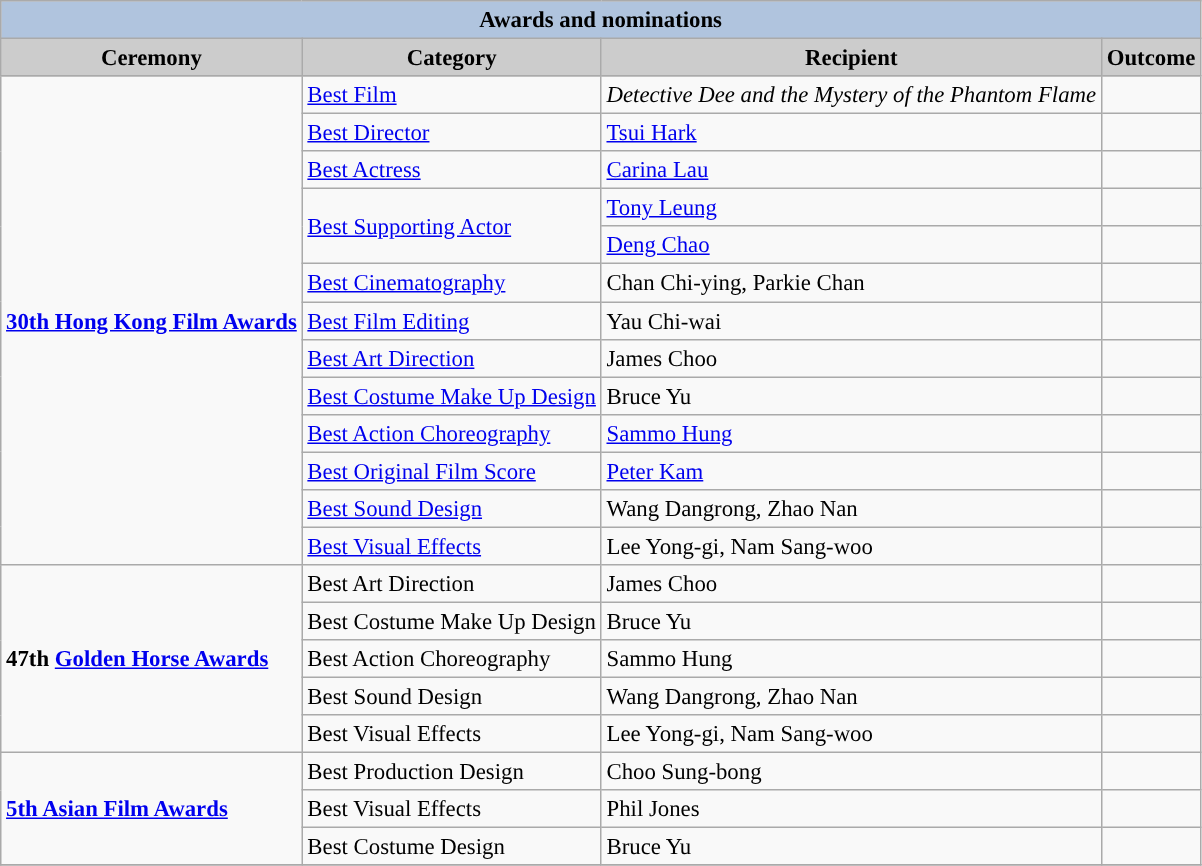<table class="wikitable" style="font-size:95%">
<tr style="background:#ccc; text-align:center;">
<th colspan="4" style="background: LightSteelBlue;">Awards and nominations</th>
</tr>
<tr style="background:#ccc; text-align:center;">
<th style="background:#ccc">Ceremony</th>
<th style="background:#ccc">Category</th>
<th style="background:#ccc">Recipient</th>
<th style="background:#ccc">Outcome</th>
</tr>
<tr>
<td rowspan=13><strong><a href='#'>30th Hong Kong Film Awards</a></strong></td>
<td><a href='#'>Best Film</a></td>
<td><em>Detective Dee and the Mystery of the Phantom Flame</em></td>
<td></td>
</tr>
<tr>
<td><a href='#'>Best Director</a></td>
<td><a href='#'>Tsui Hark</a></td>
<td></td>
</tr>
<tr>
<td><a href='#'>Best Actress</a></td>
<td><a href='#'>Carina Lau</a></td>
<td></td>
</tr>
<tr>
<td rowspan=2><a href='#'>Best Supporting Actor</a></td>
<td><a href='#'>Tony Leung</a></td>
<td></td>
</tr>
<tr>
<td><a href='#'>Deng Chao</a></td>
<td></td>
</tr>
<tr>
<td><a href='#'>Best Cinematography</a></td>
<td>Chan Chi-ying, Parkie Chan</td>
<td></td>
</tr>
<tr>
<td><a href='#'>Best Film Editing</a></td>
<td>Yau Chi-wai</td>
<td></td>
</tr>
<tr>
<td><a href='#'>Best Art Direction</a></td>
<td>James Choo</td>
<td></td>
</tr>
<tr>
<td><a href='#'>Best Costume Make Up Design</a></td>
<td>Bruce Yu</td>
<td></td>
</tr>
<tr>
<td><a href='#'>Best Action Choreography</a></td>
<td><a href='#'>Sammo Hung</a></td>
<td></td>
</tr>
<tr>
<td><a href='#'>Best Original Film Score</a></td>
<td><a href='#'>Peter Kam</a></td>
<td></td>
</tr>
<tr>
<td><a href='#'>Best Sound Design</a></td>
<td>Wang Dangrong, Zhao Nan</td>
<td></td>
</tr>
<tr>
<td><a href='#'>Best Visual Effects</a></td>
<td>Lee Yong-gi, Nam Sang-woo</td>
<td></td>
</tr>
<tr>
<td rowspan=5><strong>47th <a href='#'>Golden Horse Awards</a></strong></td>
<td>Best Art Direction</td>
<td>James Choo</td>
<td></td>
</tr>
<tr>
<td>Best Costume Make Up Design</td>
<td>Bruce Yu</td>
<td></td>
</tr>
<tr>
<td>Best Action Choreography</td>
<td>Sammo Hung</td>
<td></td>
</tr>
<tr>
<td>Best Sound Design</td>
<td>Wang Dangrong, Zhao Nan</td>
<td></td>
</tr>
<tr>
<td>Best Visual Effects</td>
<td>Lee Yong-gi, Nam Sang-woo</td>
<td></td>
</tr>
<tr>
<td rowspan=3><strong><a href='#'>5th Asian Film Awards</a></strong></td>
<td>Best Production Design</td>
<td>Choo Sung-bong</td>
<td></td>
</tr>
<tr>
<td>Best Visual Effects</td>
<td>Phil Jones</td>
<td></td>
</tr>
<tr>
<td>Best Costume Design</td>
<td>Bruce Yu</td>
<td></td>
</tr>
<tr>
</tr>
</table>
